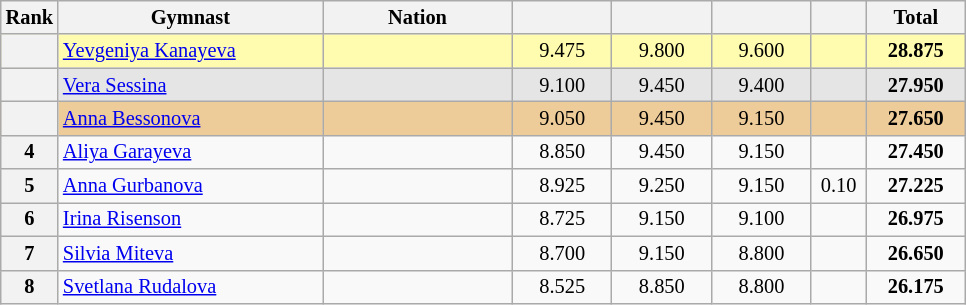<table class="wikitable sortable" style="text-align:center; font-size:85%">
<tr>
<th scope="col" style="width:20px;">Rank</th>
<th ! scope="col" style="width:170px;">Gymnast</th>
<th ! scope="col" style="width:120px;">Nation</th>
<th ! scope="col" style="width:60px;"></th>
<th ! scope="col" style="width:60px;"></th>
<th ! scope="col" style="width:60px;"></th>
<th ! scope="col" style="width:30px;"></th>
<th ! scope="col" style="width:60px;">Total</th>
</tr>
<tr style="background:#fffcaf;">
<th scope=row style="text-align:center"></th>
<td style="text-align:left;"><a href='#'>Yevgeniya Kanayeva</a></td>
<td style="text-align:left;"></td>
<td>9.475</td>
<td>9.800</td>
<td>9.600</td>
<td></td>
<td><strong>28.875</strong></td>
</tr>
<tr style="background:#e5e5e5;">
<th scope=row style="text-align:center"></th>
<td style="text-align:left;"><a href='#'>Vera Sessina</a></td>
<td style="text-align:left;"></td>
<td>9.100</td>
<td>9.450</td>
<td>9.400</td>
<td></td>
<td><strong>27.950</strong></td>
</tr>
<tr style="background:#ec9;">
<th scope=row style="text-align:center"></th>
<td style="text-align:left;"><a href='#'>Anna Bessonova</a></td>
<td style="text-align:left;"></td>
<td>9.050</td>
<td>9.450</td>
<td>9.150</td>
<td></td>
<td><strong>27.650</strong></td>
</tr>
<tr>
<th scope=row style="text-align:center">4</th>
<td style="text-align:left;"><a href='#'>Aliya Garayeva</a></td>
<td style="text-align:left;"></td>
<td>8.850</td>
<td>9.450</td>
<td>9.150</td>
<td></td>
<td><strong>27.450</strong></td>
</tr>
<tr>
<th scope=row style="text-align:center">5</th>
<td style="text-align:left;"><a href='#'>Anna Gurbanova</a></td>
<td style="text-align:left;"></td>
<td>8.925</td>
<td>9.250</td>
<td>9.150</td>
<td>0.10</td>
<td><strong>27.225</strong></td>
</tr>
<tr>
<th scope=row style="text-align:center">6</th>
<td style="text-align:left;"><a href='#'>Irina Risenson</a></td>
<td style="text-align:left;"></td>
<td>8.725</td>
<td>9.150</td>
<td>9.100</td>
<td></td>
<td><strong>26.975</strong></td>
</tr>
<tr>
<th scope=row style="text-align:center">7</th>
<td style="text-align:left;"><a href='#'>Silvia Miteva</a></td>
<td style="text-align:left;"></td>
<td>8.700</td>
<td>9.150</td>
<td>8.800</td>
<td></td>
<td><strong>26.650</strong></td>
</tr>
<tr>
<th scope=row style="text-align:center">8</th>
<td style="text-align:left;"><a href='#'>Svetlana Rudalova</a></td>
<td style="text-align:left;"></td>
<td>8.525</td>
<td>8.850</td>
<td>8.800</td>
<td></td>
<td><strong>26.175</strong></td>
</tr>
</table>
